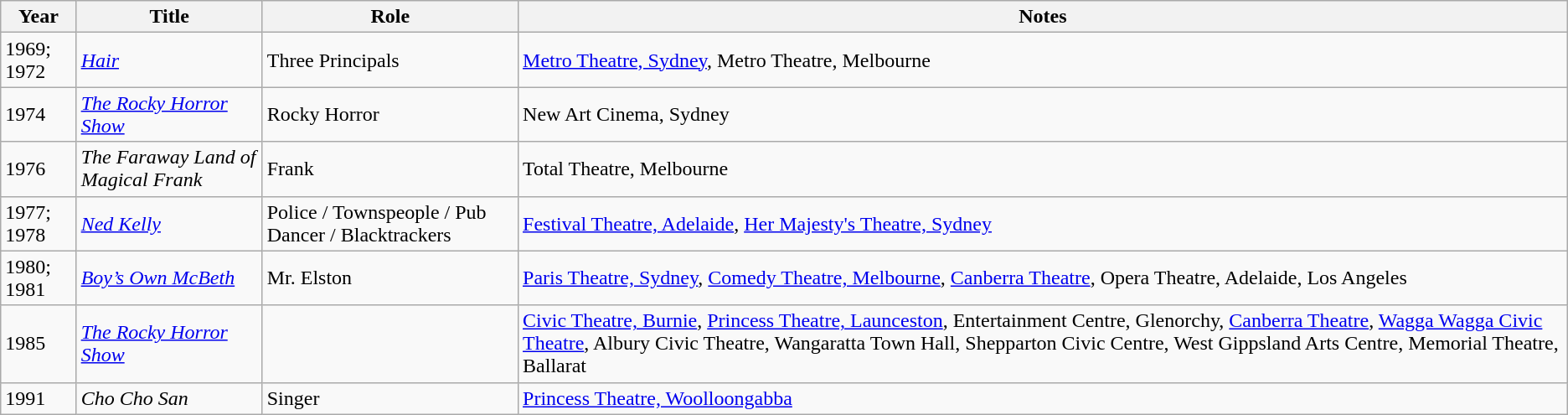<table class="wikitable sortable">
<tr>
<th>Year</th>
<th>Title</th>
<th>Role</th>
<th>Notes</th>
</tr>
<tr>
<td>1969; 1972</td>
<td><em><a href='#'>Hair</a></em></td>
<td>Three Principals</td>
<td><a href='#'>Metro Theatre, Sydney</a>, Metro Theatre, Melbourne</td>
</tr>
<tr>
<td>1974</td>
<td><em><a href='#'>The Rocky Horror Show</a></em></td>
<td>Rocky Horror</td>
<td>New Art Cinema, Sydney</td>
</tr>
<tr>
<td>1976</td>
<td><em>The Faraway Land of Magical Frank</em></td>
<td>Frank</td>
<td>Total Theatre, Melbourne</td>
</tr>
<tr>
<td>1977; 1978</td>
<td><em><a href='#'>Ned Kelly</a></em></td>
<td>Police / Townspeople / Pub Dancer / Blacktrackers</td>
<td><a href='#'>Festival Theatre, Adelaide</a>, <a href='#'>Her Majesty's Theatre, Sydney</a></td>
</tr>
<tr>
<td>1980; 1981</td>
<td><em><a href='#'>Boy’s Own McBeth</a></em></td>
<td>Mr. Elston</td>
<td><a href='#'>Paris Theatre, Sydney</a>, <a href='#'>Comedy Theatre, Melbourne</a>, <a href='#'>Canberra Theatre</a>, Opera Theatre, Adelaide, Los Angeles</td>
</tr>
<tr>
<td>1985</td>
<td><em><a href='#'>The Rocky Horror Show</a></em></td>
<td></td>
<td><a href='#'>Civic Theatre, Burnie</a>, <a href='#'>Princess Theatre, Launceston</a>, Entertainment Centre, Glenorchy, <a href='#'>Canberra Theatre</a>, <a href='#'>Wagga Wagga Civic Theatre</a>, Albury Civic Theatre, Wangaratta Town Hall, Shepparton Civic Centre, West Gippsland Arts Centre, Memorial Theatre, Ballarat</td>
</tr>
<tr>
<td>1991</td>
<td><em>Cho Cho San</em></td>
<td>Singer</td>
<td><a href='#'>Princess Theatre, Woolloongabba</a></td>
</tr>
</table>
